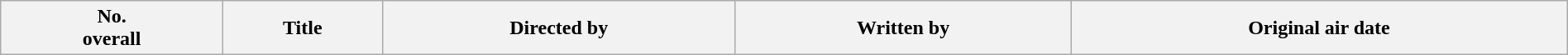<table class="wikitable plainrowheaders" style="width:100%; background:#fff;">
<tr>
<th style="background:#;">No.<br>overall</th>
<th style="background:#;">Title</th>
<th style="background:#;">Directed by</th>
<th style="background:#;">Written by</th>
<th style="background:#;">Original air date<br>
























</th>
</tr>
</table>
